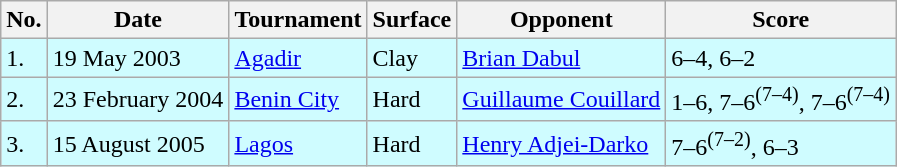<table class="wikitable">
<tr>
<th>No.</th>
<th>Date</th>
<th>Tournament</th>
<th>Surface</th>
<th>Opponent</th>
<th>Score</th>
</tr>
<tr bgcolor="CFFCFF">
<td>1.</td>
<td>19 May 2003</td>
<td><a href='#'>Agadir</a></td>
<td>Clay</td>
<td> <a href='#'>Brian Dabul</a></td>
<td>6–4, 6–2</td>
</tr>
<tr bgcolor="CFFCFF">
<td>2.</td>
<td>23 February 2004</td>
<td><a href='#'>Benin City</a></td>
<td>Hard</td>
<td> <a href='#'>Guillaume Couillard</a></td>
<td>1–6, 7–6<sup>(7–4)</sup>, 7–6<sup>(7–4)</sup></td>
</tr>
<tr bgcolor="CFFCFF">
<td>3.</td>
<td>15 August 2005</td>
<td><a href='#'>Lagos</a></td>
<td>Hard</td>
<td> <a href='#'>Henry Adjei-Darko</a></td>
<td>7–6<sup>(7–2)</sup>, 6–3</td>
</tr>
</table>
